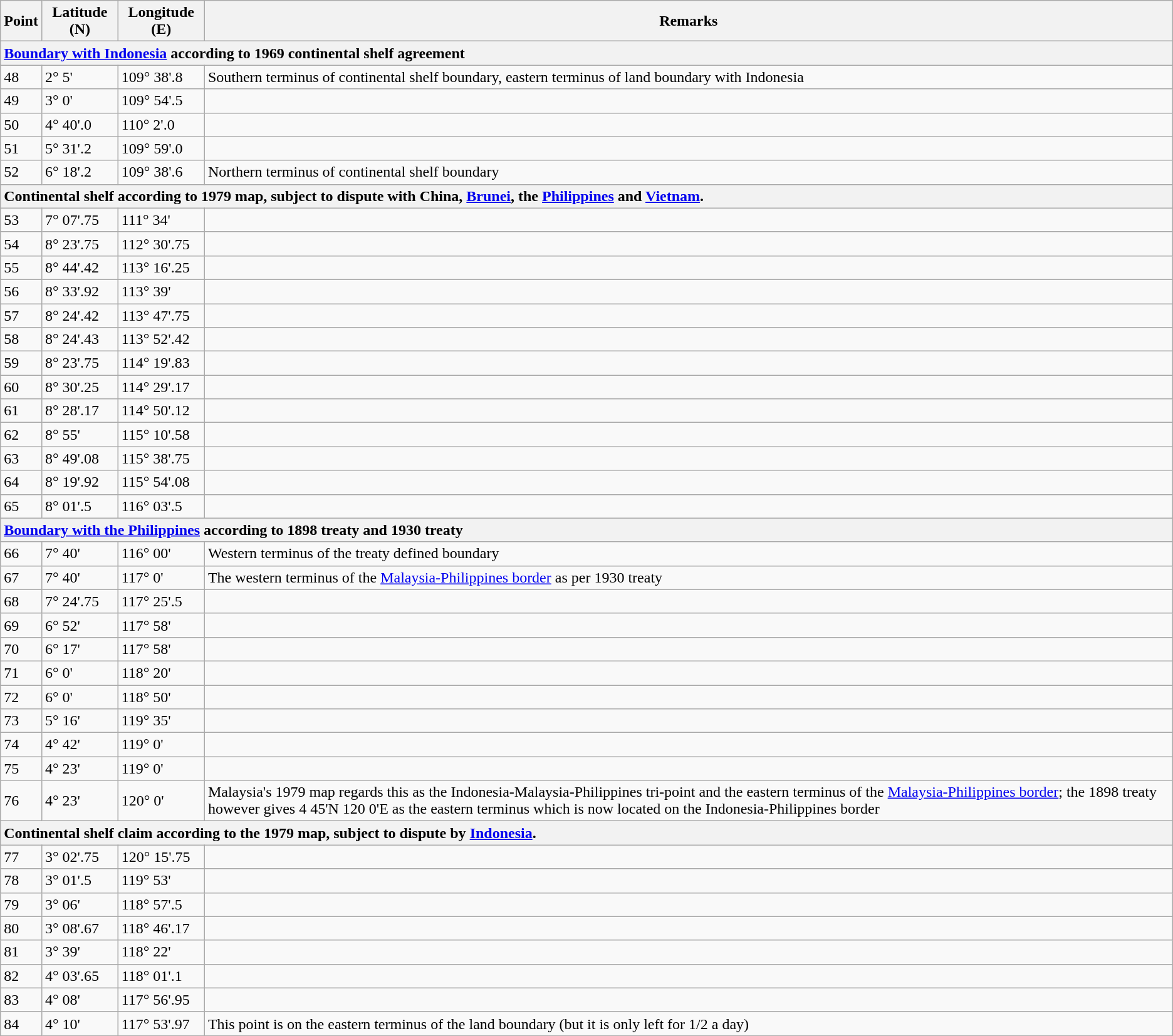<table class="wikitable">
<tr>
<th>Point</th>
<th>Latitude (N)</th>
<th>Longitude (E)</th>
<th>Remarks</th>
</tr>
<tr>
<th colspan="5" style="text-align:left"><a href='#'>Boundary with Indonesia</a> according to 1969 continental shelf agreement</th>
</tr>
<tr>
<td>48</td>
<td>2° 5'</td>
<td>109° 38'.8</td>
<td>Southern terminus of continental shelf boundary, eastern terminus of land boundary with Indonesia</td>
</tr>
<tr>
<td>49</td>
<td>3° 0'</td>
<td>109° 54'.5</td>
<td></td>
</tr>
<tr>
<td>50</td>
<td>4° 40'.0</td>
<td>110° 2'.0</td>
<td></td>
</tr>
<tr>
<td>51</td>
<td>5° 31'.2</td>
<td>109° 59'.0</td>
<td></td>
</tr>
<tr>
<td>52</td>
<td>6° 18'.2</td>
<td>109° 38'.6</td>
<td>Northern terminus of continental shelf boundary</td>
</tr>
<tr>
<th colspan="5" style="text-align:left">Continental shelf according to 1979 map, subject to dispute with China, <a href='#'>Brunei</a>, the <a href='#'>Philippines</a> and <a href='#'>Vietnam</a>.</th>
</tr>
<tr>
<td>53</td>
<td>7° 07'.75</td>
<td>111° 34'</td>
<td></td>
</tr>
<tr>
<td>54</td>
<td>8° 23'.75</td>
<td>112° 30'.75</td>
<td></td>
</tr>
<tr>
<td>55</td>
<td>8° 44'.42</td>
<td>113° 16'.25</td>
<td></td>
</tr>
<tr>
<td>56</td>
<td>8° 33'.92</td>
<td>113° 39'</td>
<td></td>
</tr>
<tr>
<td>57</td>
<td>8° 24'.42</td>
<td>113° 47'.75</td>
<td></td>
</tr>
<tr>
<td>58</td>
<td>8° 24'.43</td>
<td>113° 52'.42</td>
<td></td>
</tr>
<tr>
<td>59</td>
<td>8° 23'.75</td>
<td>114° 19'.83</td>
<td></td>
</tr>
<tr>
<td>60</td>
<td>8° 30'.25</td>
<td>114° 29'.17</td>
<td></td>
</tr>
<tr>
<td>61</td>
<td>8° 28'.17</td>
<td>114° 50'.12</td>
<td></td>
</tr>
<tr>
<td>62</td>
<td>8° 55'</td>
<td>115° 10'.58</td>
<td></td>
</tr>
<tr>
<td>63</td>
<td>8° 49'.08</td>
<td>115° 38'.75</td>
<td></td>
</tr>
<tr>
<td>64</td>
<td>8° 19'.92</td>
<td>115° 54'.08</td>
<td></td>
</tr>
<tr>
<td>65</td>
<td>8° 01'.5</td>
<td>116° 03'.5</td>
<td></td>
</tr>
<tr>
<th colspan="5" style="text-align:left"><a href='#'>Boundary with the Philippines</a> according to 1898 treaty and 1930 treaty</th>
</tr>
<tr>
<td>66</td>
<td>7° 40'</td>
<td>116° 00'</td>
<td>Western terminus of the treaty defined boundary</td>
</tr>
<tr>
<td>67</td>
<td>7° 40'</td>
<td>117° 0'</td>
<td>The western terminus of the <a href='#'>Malaysia-Philippines border</a> as per 1930 treaty</td>
</tr>
<tr>
<td>68</td>
<td>7° 24'.75</td>
<td>117° 25'.5</td>
<td></td>
</tr>
<tr>
<td>69</td>
<td>6° 52'</td>
<td>117° 58'</td>
<td></td>
</tr>
<tr>
<td>70</td>
<td>6° 17'</td>
<td>117° 58'</td>
<td></td>
</tr>
<tr>
<td>71</td>
<td>6° 0'</td>
<td>118° 20'</td>
<td></td>
</tr>
<tr>
<td>72</td>
<td>6° 0'</td>
<td>118° 50'</td>
<td></td>
</tr>
<tr>
<td>73</td>
<td>5° 16'</td>
<td>119° 35'</td>
<td></td>
</tr>
<tr>
<td>74</td>
<td>4° 42'</td>
<td>119° 0'</td>
<td></td>
</tr>
<tr>
<td>75</td>
<td>4° 23'</td>
<td>119° 0'</td>
<td></td>
</tr>
<tr>
<td>76</td>
<td>4° 23'</td>
<td>120° 0'</td>
<td>Malaysia's 1979 map regards this as the Indonesia-Malaysia-Philippines tri-point and the eastern terminus of the <a href='#'>Malaysia-Philippines border</a>; the 1898 treaty however gives 4 45'N 120 0'E as the eastern terminus which is now located on the Indonesia-Philippines border</td>
</tr>
<tr>
<th colspan="5" style="text-align:left">Continental shelf claim according to the 1979 map, subject to dispute by <a href='#'>Indonesia</a>.</th>
</tr>
<tr>
<td>77</td>
<td>3° 02'.75</td>
<td>120° 15'.75</td>
<td></td>
</tr>
<tr>
<td>78</td>
<td>3° 01'.5</td>
<td>119° 53'</td>
<td></td>
</tr>
<tr>
<td>79</td>
<td>3° 06'</td>
<td>118° 57'.5</td>
<td></td>
</tr>
<tr>
<td>80</td>
<td>3° 08'.67</td>
<td>118° 46'.17</td>
<td></td>
</tr>
<tr>
<td>81</td>
<td>3° 39'</td>
<td>118° 22'</td>
<td></td>
</tr>
<tr>
<td>82</td>
<td>4° 03'.65</td>
<td>118° 01'.1</td>
<td></td>
</tr>
<tr>
<td>83</td>
<td>4° 08'</td>
<td>117° 56'.95</td>
<td></td>
</tr>
<tr>
<td>84</td>
<td>4° 10'</td>
<td>117° 53'.97</td>
<td>This point is on the eastern terminus of the land boundary (but it is only left for 1/2 a day)</td>
</tr>
</table>
